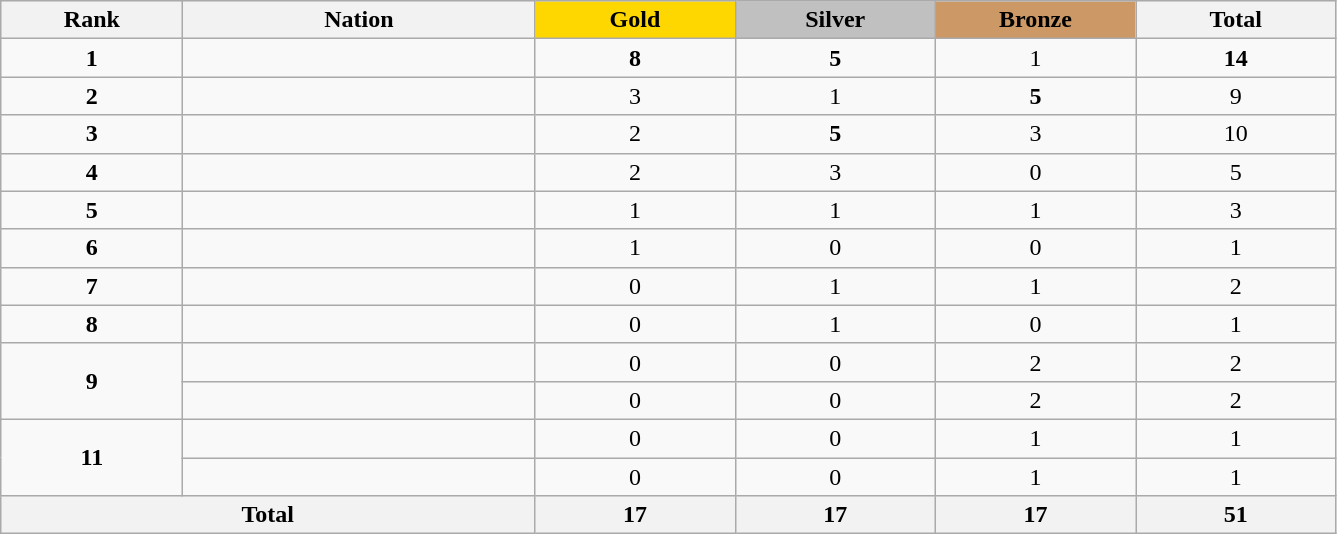<table class="wikitable collapsible autocollapse plainrowheaders" width=70.5% style="text-align:center;">
<tr style="background-color:#EDEDED;">
<th width=100px class="hintergrundfarbe5">Rank</th>
<th width=200px class="hintergrundfarbe6">Nation</th>
<th style="background:    gold; width:15%">Gold</th>
<th style="background:  silver; width:15%">Silver</th>
<th style="background: #CC9966; width:15%">Bronze</th>
<th class="hintergrundfarbe6" style="width:15%">Total</th>
</tr>
<tr>
<td><strong>1</strong></td>
<td align=left></td>
<td><strong>8</strong></td>
<td><strong>5</strong></td>
<td>1</td>
<td><strong>14</strong></td>
</tr>
<tr>
<td><strong>2</strong></td>
<td align=left></td>
<td>3</td>
<td>1</td>
<td><strong>5</strong></td>
<td>9</td>
</tr>
<tr>
<td><strong>3</strong></td>
<td align=left></td>
<td>2</td>
<td><strong>5</strong></td>
<td>3</td>
<td>10</td>
</tr>
<tr>
<td><strong>4</strong></td>
<td align=left></td>
<td>2</td>
<td>3</td>
<td>0</td>
<td>5</td>
</tr>
<tr>
<td><strong>5</strong></td>
<td align=left></td>
<td>1</td>
<td>1</td>
<td>1</td>
<td>3</td>
</tr>
<tr>
<td><strong>6</strong></td>
<td align=left><em></em></td>
<td>1</td>
<td>0</td>
<td>0</td>
<td>1</td>
</tr>
<tr>
<td><strong>7</strong></td>
<td align=left></td>
<td>0</td>
<td>1</td>
<td>1</td>
<td>2</td>
</tr>
<tr>
<td><strong>8</strong></td>
<td align=left></td>
<td>0</td>
<td>1</td>
<td>0</td>
<td>1</td>
</tr>
<tr>
<td rowspan=2><strong>9</strong></td>
<td align=left></td>
<td>0</td>
<td>0</td>
<td>2</td>
<td>2</td>
</tr>
<tr>
<td align=left></td>
<td>0</td>
<td>0</td>
<td>2</td>
<td>2</td>
</tr>
<tr>
<td rowspan=2><strong>11</strong></td>
<td align=left></td>
<td>0</td>
<td>0</td>
<td>1</td>
<td>1</td>
</tr>
<tr>
<td align=left></td>
<td>0</td>
<td>0</td>
<td>1</td>
<td>1</td>
</tr>
<tr>
<th colspan=2>Total</th>
<th>17</th>
<th>17</th>
<th>17</th>
<th>51</th>
</tr>
</table>
